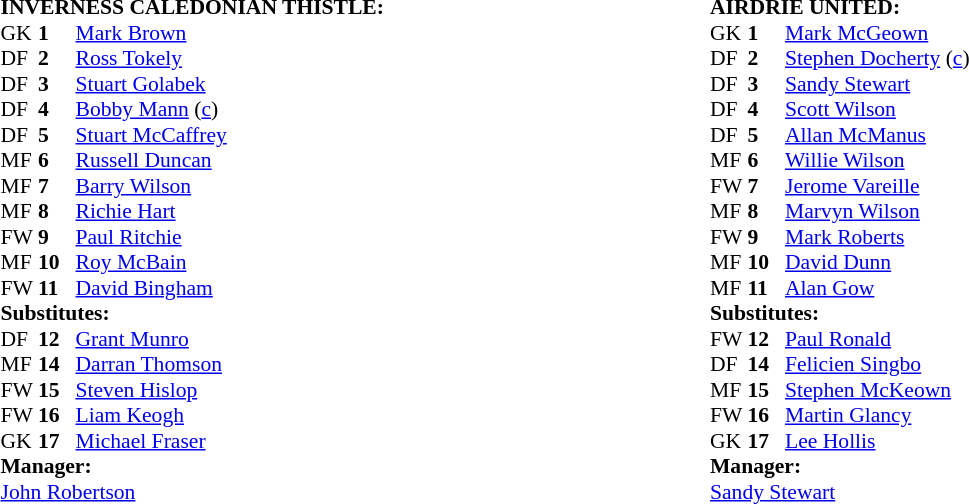<table width="75%">
<tr>
<td valign="top" width="50%"><br><table style="font-size: 90%" cellspacing="0" cellpadding="0">
<tr>
<td colspan="4"><strong>INVERNESS CALEDONIAN THISTLE:</strong></td>
</tr>
<tr>
<th width="25"></th>
<th width="25"></th>
</tr>
<tr>
<td>GK</td>
<td><strong>1</strong></td>
<td> <a href='#'>Mark Brown</a></td>
</tr>
<tr>
<td>DF</td>
<td><strong>2</strong></td>
<td> <a href='#'>Ross Tokely</a></td>
</tr>
<tr>
<td>DF</td>
<td><strong>3</strong></td>
<td> <a href='#'>Stuart Golabek</a></td>
</tr>
<tr>
<td>DF</td>
<td><strong>4</strong></td>
<td> <a href='#'>Bobby Mann</a> (<a href='#'>c</a>)</td>
</tr>
<tr>
<td>DF</td>
<td><strong>5</strong></td>
<td> <a href='#'>Stuart McCaffrey</a></td>
</tr>
<tr>
<td>MF</td>
<td><strong>6</strong></td>
<td> <a href='#'>Russell Duncan</a></td>
</tr>
<tr>
<td>MF</td>
<td><strong>7</strong></td>
<td> <a href='#'>Barry Wilson</a></td>
</tr>
<tr>
<td>MF</td>
<td><strong>8</strong></td>
<td> <a href='#'>Richie Hart</a></td>
<td></td>
</tr>
<tr>
<td>FW</td>
<td><strong>9</strong></td>
<td> <a href='#'>Paul Ritchie</a></td>
<td></td>
</tr>
<tr>
<td>MF</td>
<td><strong>10</strong></td>
<td> <a href='#'>Roy McBain</a></td>
</tr>
<tr>
<td>FW</td>
<td><strong>11</strong></td>
<td> <a href='#'>David Bingham</a></td>
<td></td>
</tr>
<tr>
<td colspan=4><strong>Substitutes:</strong></td>
</tr>
<tr>
<td>DF</td>
<td><strong>12</strong></td>
<td> <a href='#'>Grant Munro</a></td>
</tr>
<tr>
<td>MF</td>
<td><strong>14</strong></td>
<td> <a href='#'>Darran Thomson</a></td>
<td></td>
</tr>
<tr>
<td>FW</td>
<td><strong>15</strong></td>
<td> <a href='#'>Steven Hislop</a></td>
<td></td>
</tr>
<tr>
<td>FW</td>
<td><strong>16</strong></td>
<td> <a href='#'>Liam Keogh</a></td>
<td></td>
</tr>
<tr>
<td>GK</td>
<td><strong>17</strong></td>
<td> <a href='#'>Michael Fraser</a></td>
</tr>
<tr>
<td colspan=4><strong>Manager:</strong></td>
</tr>
<tr>
<td colspan="4"> <a href='#'>John Robertson</a></td>
</tr>
</table>
</td>
<td valign="top" width="50%"><br><table style="font-size: 90%" cellspacing="0" cellpadding="0">
<tr>
<td colspan="4"><strong>AIRDRIE UNITED:</strong></td>
</tr>
<tr>
<th width="25"></th>
<th width="25"></th>
</tr>
<tr>
<td>GK</td>
<td><strong>1</strong></td>
<td> <a href='#'>Mark McGeown</a></td>
</tr>
<tr>
<td>DF</td>
<td><strong>2</strong></td>
<td> <a href='#'>Stephen Docherty</a> (<a href='#'>c</a>)</td>
<td></td>
</tr>
<tr>
<td>DF</td>
<td><strong>3</strong></td>
<td> <a href='#'>Sandy Stewart</a></td>
</tr>
<tr>
<td>DF</td>
<td><strong>4</strong></td>
<td> <a href='#'>Scott Wilson</a></td>
<td></td>
</tr>
<tr>
<td>DF</td>
<td><strong>5</strong></td>
<td> <a href='#'>Allan McManus</a></td>
</tr>
<tr>
<td>MF</td>
<td><strong>6</strong></td>
<td> <a href='#'>Willie Wilson</a></td>
</tr>
<tr>
<td>FW</td>
<td><strong>7</strong></td>
<td> <a href='#'>Jerome Vareille</a></td>
<td></td>
</tr>
<tr>
<td>MF</td>
<td><strong>8</strong></td>
<td> <a href='#'>Marvyn Wilson</a></td>
</tr>
<tr>
<td>FW</td>
<td><strong>9</strong></td>
<td> <a href='#'>Mark Roberts</a></td>
</tr>
<tr>
<td>MF</td>
<td><strong>10</strong></td>
<td> <a href='#'>David Dunn</a></td>
</tr>
<tr>
<td>MF</td>
<td><strong>11</strong></td>
<td> <a href='#'>Alan Gow</a></td>
</tr>
<tr>
<td colspan=4><strong>Substitutes:</strong></td>
</tr>
<tr>
<td>FW</td>
<td><strong>12</strong></td>
<td> <a href='#'>Paul Ronald</a></td>
<td></td>
</tr>
<tr>
<td>DF</td>
<td><strong>14</strong></td>
<td> <a href='#'>Felicien Singbo</a></td>
<td></td>
</tr>
<tr>
<td>MF</td>
<td><strong>15</strong></td>
<td> <a href='#'>Stephen McKeown</a></td>
<td></td>
</tr>
<tr>
<td>FW</td>
<td><strong>16</strong></td>
<td> <a href='#'>Martin Glancy</a></td>
</tr>
<tr>
<td>GK</td>
<td><strong>17</strong></td>
<td> <a href='#'>Lee Hollis</a></td>
</tr>
<tr>
<td colspan=4><strong>Manager:</strong></td>
</tr>
<tr>
<td colspan="4"> <a href='#'>Sandy Stewart</a></td>
</tr>
</table>
</td>
</tr>
</table>
